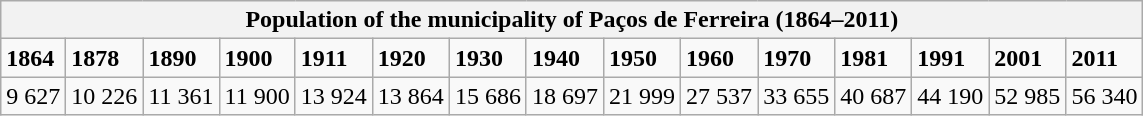<table class="wikitable">
<tr>
<th colspan="15">Population of the municipality of Paços de Ferreira (1864–2011)</th>
</tr>
<tr>
<td><strong>1864</strong></td>
<td><strong>1878</strong></td>
<td><strong>1890</strong></td>
<td><strong>1900</strong></td>
<td><strong>1911</strong></td>
<td><strong>1920</strong></td>
<td><strong>1930</strong></td>
<td><strong>1940</strong></td>
<td><strong>1950</strong></td>
<td><strong>1960</strong></td>
<td><strong>1970</strong></td>
<td><strong>1981</strong></td>
<td><strong>1991</strong></td>
<td><strong>2001</strong></td>
<td><strong>2011</strong></td>
</tr>
<tr>
<td>9 627</td>
<td>10 226</td>
<td>11 361</td>
<td>11 900</td>
<td>13 924</td>
<td>13 864</td>
<td>15 686</td>
<td>18 697</td>
<td>21 999</td>
<td>27 537</td>
<td>33 655</td>
<td>40 687</td>
<td>44 190</td>
<td>52 985</td>
<td>56 340</td>
</tr>
</table>
